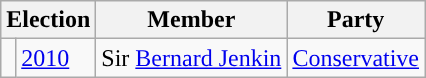<table class="wikitable">
<tr>
<th colspan="2">Election</th>
<th>Member</th>
<th>Party</th>
</tr>
<tr>
<td style="color:inherit;background-color: "></td>
<td><a href='#'>2010</a></td>
<td>Sir <a href='#'>Bernard Jenkin</a></td>
<td><a href='#'>Conservative</a></td>
</tr>
</table>
